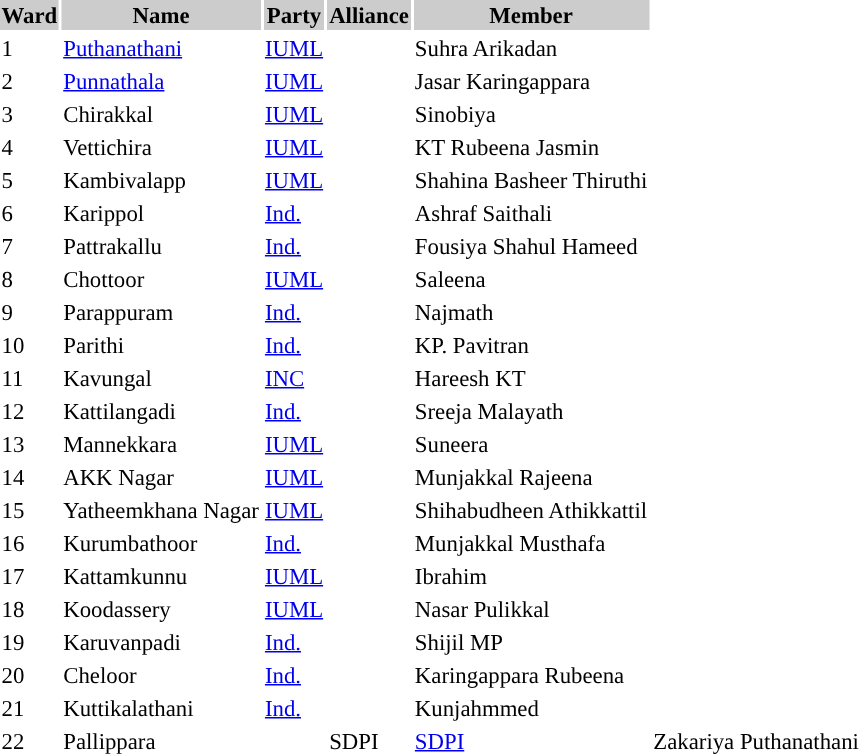<table align="left" class="toccolours" style="margin-right: .5em; margin-top: .4em;font-size: 95%; cellspacing="1" cellpadding="1" text-align="center" ;>
<tr>
</tr>
<tr bgcolor="#cccccc" valign="top">
<th>Ward</th>
<th>Name</th>
<th>Party</th>
<th>Alliance</th>
<th>Member</th>
</tr>
<tr po>
<td>1</td>
<td><a href='#'>Puthanathani</a></td>
<td style="background-color:"><a href='#'><span>IUML</span></a></td>
<td></td>
<td>Suhra Arikadan</td>
</tr>
<tr>
<td>2</td>
<td><a href='#'>Punnathala</a></td>
<td style="background-color:"><a href='#'><span>IUML</span></a></td>
<td></td>
<td>Jasar Karingappara</td>
</tr>
<tr>
<td>3</td>
<td>Chirakkal</td>
<td style="background-color:"><a href='#'><span>IUML</span></a></td>
<td></td>
<td>Sinobiya</td>
</tr>
<tr>
<td>4</td>
<td>Vettichira</td>
<td style="background-color:"><a href='#'><span>IUML</span></a></td>
<td></td>
<td>KT Rubeena Jasmin</td>
</tr>
<tr>
<td>5</td>
<td>Kambivalapp</td>
<td style="background-color:"><a href='#'><span>IUML</span></a></td>
<td></td>
<td>Shahina Basheer Thiruthi</td>
</tr>
<tr>
<td>6</td>
<td>Karippol</td>
<td style="background-color:"><a href='#'><span>Ind.</span></a></td>
<td></td>
<td>Ashraf Saithali</td>
</tr>
<tr>
<td>7</td>
<td>Pattrakallu</td>
<td style="background-color:"><a href='#'><span>Ind.</span></a></td>
<td></td>
<td>Fousiya Shahul Hameed</td>
</tr>
<tr>
<td>8</td>
<td>Chottoor</td>
<td style="background-color:"><a href='#'><span>IUML</span></a></td>
<td></td>
<td>Saleena</td>
</tr>
<tr>
<td>9</td>
<td>Parappuram</td>
<td style="background-color:"><a href='#'><span>Ind.</span></a></td>
<td></td>
<td>Najmath</td>
</tr>
<tr>
<td>10</td>
<td>Parithi</td>
<td style="background-color:"><a href='#'><span>Ind.</span></a></td>
<td></td>
<td>KP. Pavitran</td>
</tr>
<tr>
<td>11</td>
<td>Kavungal</td>
<td style="background-color:"><a href='#'><span>INC</span></a></td>
<td></td>
<td>Hareesh KT</td>
</tr>
<tr>
<td>12</td>
<td>Kattilangadi</td>
<td style="background-color:"><a href='#'><span>Ind.</span></a></td>
<td></td>
<td>Sreeja Malayath</td>
</tr>
<tr>
<td>13</td>
<td>Mannekkara</td>
<td style="background-color:"><a href='#'><span>IUML</span></a></td>
<td></td>
<td>Suneera</td>
</tr>
<tr>
<td>14</td>
<td>AKK Nagar</td>
<td style="background-color:"><a href='#'><span>IUML</span></a></td>
<td></td>
<td>Munjakkal Rajeena</td>
</tr>
<tr>
<td>15</td>
<td>Yatheemkhana Nagar</td>
<td style="background-color:"><a href='#'><span>IUML</span></a></td>
<td></td>
<td>Shihabudheen Athikkattil</td>
</tr>
<tr>
<td>16</td>
<td>Kurumbathoor</td>
<td style="background-color:"><a href='#'><span>Ind.</span></a></td>
<td></td>
<td>Munjakkal Musthafa</td>
</tr>
<tr>
<td>17</td>
<td>Kattamkunnu</td>
<td style="background-color:"><a href='#'><span>IUML</span></a></td>
<td></td>
<td>Ibrahim</td>
</tr>
<tr>
<td>18</td>
<td>Koodassery</td>
<td style="background-color:"><a href='#'><span>IUML</span></a></td>
<td></td>
<td>Nasar  Pulikkal</td>
</tr>
<tr>
<td>19</td>
<td>Karuvanpadi</td>
<td style="background-color:"><a href='#'><span>Ind.</span></a></td>
<td></td>
<td>Shijil MP</td>
</tr>
<tr>
<td>20</td>
<td>Cheloor</td>
<td style="background-color:"><a href='#'><span>Ind.</span></a></td>
<td></td>
<td>Karingappara Rubeena</td>
</tr>
<tr>
<td>21</td>
<td>Kuttikalathani</td>
<td style="background-color:"><a href='#'><span>Ind.</span></a></td>
<td></td>
<td>Kunjahmmed</td>
</tr>
<tr>
<td>22</td>
<td>Pallippara</td>
<td></td>
<td>SDPI</td>
<td><a href='#'>SDPI</a></td>
<td>Zakariya Puthanathani</td>
</tr>
</table>
